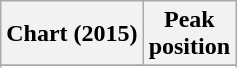<table class="wikitable sortable plainrowheaders" style="text-align:center">
<tr>
<th scope="col">Chart (2015)</th>
<th scope="col">Peak<br> position</th>
</tr>
<tr>
</tr>
<tr>
</tr>
</table>
